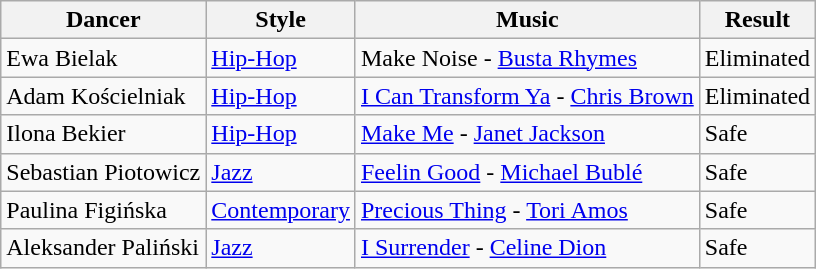<table class="wikitable">
<tr>
<th>Dancer</th>
<th>Style</th>
<th>Music</th>
<th>Result</th>
</tr>
<tr>
<td>Ewa Bielak</td>
<td><a href='#'>Hip-Hop</a></td>
<td>Make Noise - <a href='#'>Busta Rhymes</a></td>
<td>Eliminated</td>
</tr>
<tr>
<td>Adam Kościelniak</td>
<td><a href='#'>Hip-Hop</a></td>
<td><a href='#'>I Can Transform Ya</a> - <a href='#'>Chris Brown</a></td>
<td>Eliminated</td>
</tr>
<tr>
<td>Ilona Bekier</td>
<td><a href='#'>Hip-Hop</a></td>
<td><a href='#'>Make Me</a> - <a href='#'>Janet Jackson</a></td>
<td>Safe</td>
</tr>
<tr>
<td>Sebastian Piotowicz</td>
<td><a href='#'>Jazz</a></td>
<td><a href='#'>Feelin Good</a> - <a href='#'>Michael Bublé</a></td>
<td>Safe</td>
</tr>
<tr>
<td>Paulina Figińska</td>
<td><a href='#'>Contemporary</a></td>
<td><a href='#'>Precious Thing</a> - <a href='#'>Tori Amos</a></td>
<td>Safe</td>
</tr>
<tr>
<td>Aleksander Paliński</td>
<td><a href='#'>Jazz</a></td>
<td><a href='#'>I Surrender</a> - <a href='#'>Celine Dion</a></td>
<td>Safe</td>
</tr>
</table>
